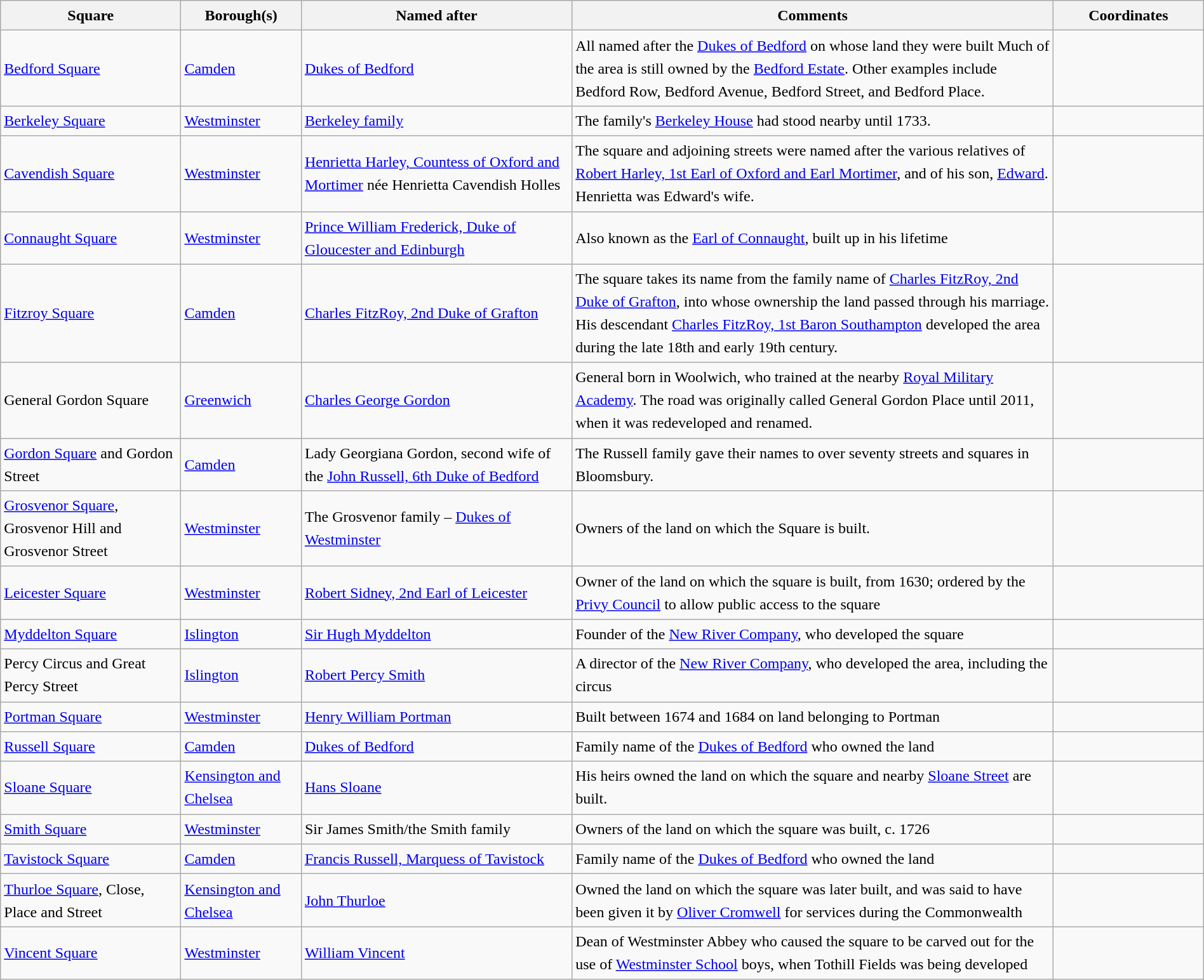<table class="wikitable sortable" style="font-size:100%;width:100%;border:0px;text-align:left;line-height:150%;">
<tr>
<th style="background: #f2f2f2; height="17"  width="15%">Square</th>
<th style="background: #f2f2f2; height="17" width="10%">Borough(s)</th>
<th style="background: #f2f2f2; height="17" width="22.5%">Named after</th>
<th class="unsortable" style="background: #f2f2f2; height="17" width="40%">Comments</th>
<th style="background: #f2f2f2; height="17" width="12.5%">Coordinates</th>
</tr>
<tr>
<td><a href='#'>Bedford Square</a></td>
<td><a href='#'>Camden</a></td>
<td><a href='#'>Dukes of Bedford</a></td>
<td>All named after the <a href='#'>Dukes of Bedford</a> on whose land they were built Much of the area is still owned by the <a href='#'>Bedford Estate</a>. Other examples include Bedford Row, Bedford Avenue, Bedford Street, and Bedford Place.</td>
<td align="center"><small></small></td>
</tr>
<tr>
<td><a href='#'>Berkeley Square</a></td>
<td><a href='#'>Westminster</a></td>
<td><a href='#'>Berkeley family</a></td>
<td>The family's <a href='#'>Berkeley House</a> had stood nearby until 1733.</td>
<td align="center"><small></small></td>
</tr>
<tr>
<td><a href='#'>Cavendish Square</a></td>
<td><a href='#'>Westminster</a></td>
<td><a href='#'>Henrietta Harley, Countess of Oxford and Mortimer</a> née Henrietta Cavendish Holles</td>
<td>The square and adjoining streets were named after the various relatives of <a href='#'>Robert Harley, 1st Earl of Oxford and Earl Mortimer</a>, and of his son, <a href='#'>Edward</a>. Henrietta was Edward's wife.</td>
<td align="center"><small></small></td>
</tr>
<tr>
<td><a href='#'>Connaught Square</a></td>
<td><a href='#'>Westminster</a></td>
<td><a href='#'>Prince William Frederick, Duke of Gloucester and Edinburgh</a></td>
<td>Also known as the <a href='#'>Earl of Connaught</a>, built up in his lifetime</td>
<td align="center"><small></small></td>
</tr>
<tr>
<td><a href='#'>Fitzroy Square</a></td>
<td><a href='#'>Camden</a></td>
<td><a href='#'>Charles FitzRoy, 2nd Duke of Grafton</a></td>
<td>The square takes its name from the family name of <a href='#'>Charles FitzRoy, 2nd Duke of Grafton</a>, into whose ownership the land passed through his marriage. His descendant <a href='#'>Charles FitzRoy, 1st Baron Southampton</a> developed the area during the late 18th and early 19th century.</td>
<td align="center"><small></small></td>
</tr>
<tr>
<td>General Gordon Square</td>
<td><a href='#'>Greenwich</a></td>
<td><a href='#'>Charles George Gordon</a></td>
<td>General born in Woolwich, who trained at the nearby <a href='#'>Royal Military Academy</a>. The road was originally called General Gordon Place until 2011, when it was redeveloped and renamed.</td>
<td align="center"><small></small></td>
</tr>
<tr>
<td><a href='#'>Gordon Square</a> and Gordon Street</td>
<td><a href='#'>Camden</a></td>
<td>Lady Georgiana Gordon, second wife of the <a href='#'>John Russell, 6th Duke of Bedford</a></td>
<td>The Russell family gave their names to over seventy streets and squares in Bloomsbury.</td>
<td align="center"><small></small></td>
</tr>
<tr>
<td><a href='#'>Grosvenor Square</a>, Grosvenor Hill and Grosvenor Street</td>
<td><a href='#'>Westminster</a></td>
<td>The Grosvenor family – <a href='#'>Dukes of Westminster</a></td>
<td>Owners of the land on which the Square is built.</td>
<td align="center"><small></small></td>
</tr>
<tr>
<td><a href='#'>Leicester Square</a></td>
<td><a href='#'>Westminster</a></td>
<td><a href='#'>Robert Sidney, 2nd Earl of Leicester</a></td>
<td>Owner of the land on which the square is built, from 1630; ordered by the <a href='#'>Privy Council</a> to allow public access to the square</td>
<td align="center"><small></small></td>
</tr>
<tr>
<td><a href='#'>Myddelton Square</a></td>
<td><a href='#'>Islington</a></td>
<td><a href='#'>Sir Hugh Myddelton</a></td>
<td>Founder of the <a href='#'>New River Company</a>, who developed the square</td>
<td align="center"><small></small></td>
</tr>
<tr>
<td>Percy Circus and Great Percy Street</td>
<td><a href='#'>Islington</a></td>
<td><a href='#'>Robert Percy Smith</a></td>
<td>A director of the <a href='#'>New River Company</a>, who developed the area, including the circus</td>
<td align="center"><small></small></td>
</tr>
<tr>
<td><a href='#'>Portman Square</a></td>
<td><a href='#'>Westminster</a></td>
<td><a href='#'>Henry William Portman</a></td>
<td>Built between 1674 and 1684 on land belonging to Portman</td>
<td align="center"><small></small></td>
</tr>
<tr>
<td><a href='#'>Russell Square</a></td>
<td><a href='#'>Camden</a></td>
<td><a href='#'>Dukes of Bedford</a></td>
<td>Family name of the <a href='#'>Dukes of Bedford</a> who owned the land</td>
<td align="center"><small></small></td>
</tr>
<tr>
<td><a href='#'>Sloane Square</a></td>
<td><a href='#'>Kensington and Chelsea</a></td>
<td><a href='#'>Hans Sloane</a></td>
<td>His heirs owned the land on which the square and nearby <a href='#'>Sloane Street</a> are built.</td>
<td align="center"><small></small></td>
</tr>
<tr>
<td><a href='#'>Smith Square</a></td>
<td><a href='#'>Westminster</a></td>
<td>Sir James Smith/the Smith family</td>
<td>Owners of the land on which the square was built, c. 1726</td>
<td align="center"><small></small></td>
</tr>
<tr>
<td><a href='#'>Tavistock Square</a></td>
<td><a href='#'>Camden</a></td>
<td><a href='#'>Francis Russell, Marquess of Tavistock</a></td>
<td>Family name of the <a href='#'>Dukes of Bedford</a> who owned the land</td>
<td align="center"><small></small></td>
</tr>
<tr>
<td><a href='#'>Thurloe Square</a>, Close, Place and Street</td>
<td><a href='#'>Kensington and Chelsea</a></td>
<td><a href='#'>John Thurloe</a></td>
<td>Owned the land on which the square was later built, and was said to have been given it by <a href='#'>Oliver Cromwell</a> for services during the Commonwealth</td>
<td align="center"><small></small></td>
</tr>
<tr>
<td><a href='#'>Vincent Square</a></td>
<td><a href='#'>Westminster</a></td>
<td><a href='#'>William Vincent</a></td>
<td>Dean of Westminster Abbey who caused the square to be carved out for the use of <a href='#'>Westminster School</a> boys, when Tothill Fields was being developed</td>
<td align="center"><small></small></td>
</tr>
</table>
